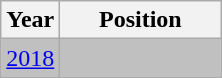<table class="wikitable" style="text-align: center;">
<tr>
<th>Year</th>
<th width="100">Position</th>
</tr>
<tr bgcolor=silver>
<td> <a href='#'>2018</a></td>
<td></td>
</tr>
</table>
